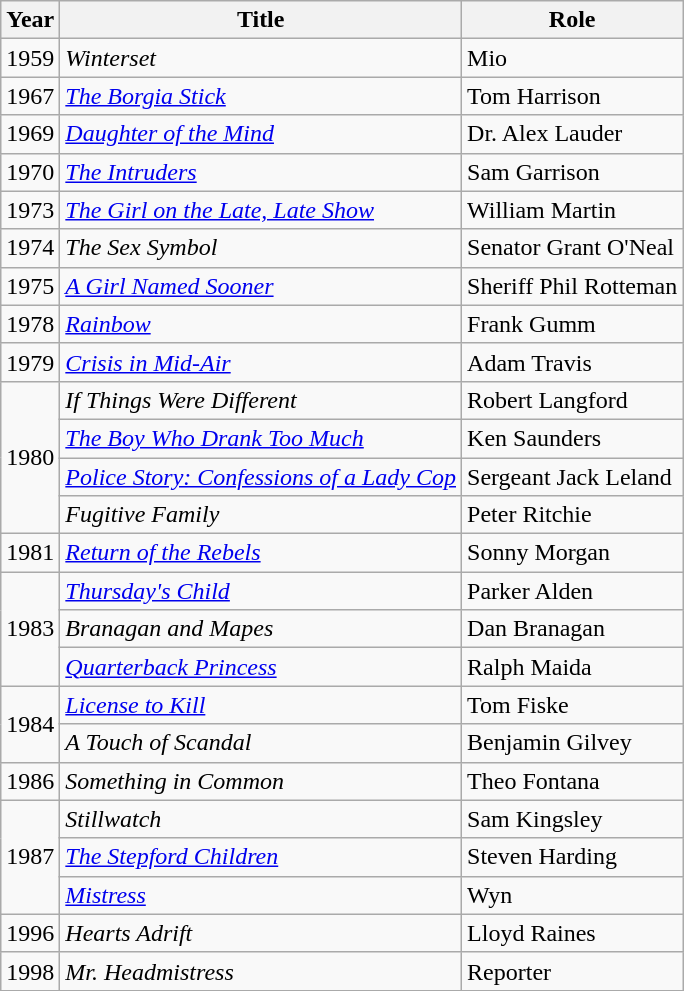<table class="wikitable sortable">
<tr>
<th>Year</th>
<th>Title</th>
<th>Role</th>
</tr>
<tr>
<td>1959</td>
<td><em>Winterset</em></td>
<td>Mio</td>
</tr>
<tr>
<td>1967</td>
<td><em><a href='#'>The Borgia Stick</a></em></td>
<td>Tom Harrison</td>
</tr>
<tr>
<td>1969</td>
<td><em><a href='#'>Daughter of the Mind</a></em></td>
<td>Dr. Alex Lauder</td>
</tr>
<tr>
<td>1970</td>
<td><em><a href='#'>The Intruders</a></em></td>
<td>Sam Garrison</td>
</tr>
<tr>
<td>1973</td>
<td><em><a href='#'>The Girl on the Late, Late Show</a></em></td>
<td>William Martin</td>
</tr>
<tr>
<td>1974</td>
<td><em>The Sex Symbol</em></td>
<td>Senator Grant O'Neal</td>
</tr>
<tr>
<td>1975</td>
<td><em><a href='#'>A Girl Named Sooner</a></em></td>
<td>Sheriff Phil Rotteman</td>
</tr>
<tr>
<td>1978</td>
<td><em><a href='#'>Rainbow</a></em></td>
<td>Frank Gumm</td>
</tr>
<tr>
<td>1979</td>
<td><em><a href='#'>Crisis in Mid-Air</a></em></td>
<td>Adam Travis</td>
</tr>
<tr>
<td rowspan=4>1980</td>
<td><em>If Things Were Different</em></td>
<td>Robert Langford</td>
</tr>
<tr>
<td><em><a href='#'>The Boy Who Drank Too Much</a></em></td>
<td>Ken Saunders</td>
</tr>
<tr>
<td><em><a href='#'>Police Story: Confessions of a Lady Cop</a></em></td>
<td>Sergeant Jack Leland</td>
</tr>
<tr>
<td><em>Fugitive Family</em></td>
<td>Peter Ritchie</td>
</tr>
<tr>
<td>1981</td>
<td><em><a href='#'>Return of the Rebels</a></em></td>
<td>Sonny Morgan</td>
</tr>
<tr>
<td rowspan=3>1983</td>
<td><em><a href='#'>Thursday's Child</a></em></td>
<td>Parker Alden</td>
</tr>
<tr>
<td><em>Branagan and Mapes</em></td>
<td>Dan Branagan</td>
</tr>
<tr>
<td><em><a href='#'>Quarterback Princess</a></em></td>
<td>Ralph Maida</td>
</tr>
<tr>
<td rowspan=2>1984</td>
<td><em><a href='#'>License to Kill</a></em></td>
<td>Tom Fiske</td>
</tr>
<tr>
<td><em>A Touch of Scandal</em></td>
<td>Benjamin Gilvey</td>
</tr>
<tr>
<td>1986</td>
<td><em>Something in Common</em></td>
<td>Theo Fontana</td>
</tr>
<tr>
<td rowspan=3>1987</td>
<td><em>Stillwatch</em></td>
<td>Sam Kingsley</td>
</tr>
<tr>
<td><em><a href='#'>The Stepford Children</a></em></td>
<td>Steven Harding</td>
</tr>
<tr>
<td><em><a href='#'>Mistress</a></em></td>
<td>Wyn</td>
</tr>
<tr>
<td>1996</td>
<td><em>Hearts Adrift</em></td>
<td>Lloyd Raines</td>
</tr>
<tr>
<td>1998</td>
<td><em>Mr. Headmistress</em></td>
<td>Reporter</td>
</tr>
</table>
